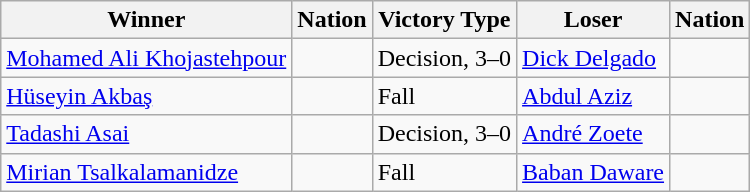<table class="wikitable sortable" style="text-align:left;">
<tr>
<th>Winner</th>
<th>Nation</th>
<th>Victory Type</th>
<th>Loser</th>
<th>Nation</th>
</tr>
<tr>
<td><a href='#'>Mohamed Ali Khojastehpour</a></td>
<td></td>
<td>Decision, 3–0</td>
<td><a href='#'>Dick Delgado</a></td>
<td></td>
</tr>
<tr>
<td><a href='#'>Hüseyin Akbaş</a></td>
<td></td>
<td>Fall</td>
<td><a href='#'>Abdul Aziz</a></td>
<td></td>
</tr>
<tr>
<td><a href='#'>Tadashi Asai</a></td>
<td></td>
<td>Decision, 3–0</td>
<td><a href='#'>André Zoete</a></td>
<td></td>
</tr>
<tr>
<td><a href='#'>Mirian Tsalkalamanidze</a></td>
<td></td>
<td>Fall</td>
<td><a href='#'>Baban Daware</a></td>
<td></td>
</tr>
</table>
